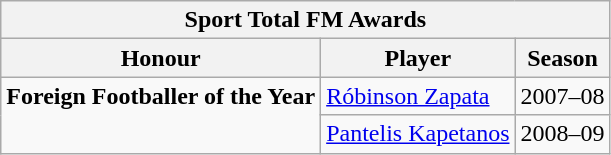<table class="wikitable" align=center>
<tr>
<th Colspan=3>Sport Total FM Awards</th>
</tr>
<tr>
<th Align=Left>Honour</th>
<th Align=Left>Player</th>
<th Align=Left>Season</th>
</tr>
<tr>
<td valign="top" Rowspan=2 Align=left><strong>Foreign Footballer of the Year</strong></td>
<td><a href='#'>Róbinson Zapata</a></td>
<td class="wikitable" align=center>2007–08</td>
</tr>
<tr>
<td><a href='#'>Pantelis Kapetanos</a></td>
<td class="wikitable" align=center>2008–09</td>
</tr>
</table>
